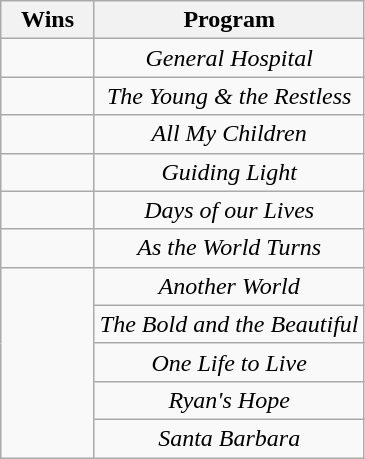<table class="wikitable" style="text-align: center;">
<tr>
<th scope="col" width="55">Wins</th>
<th scope="col" align="center">Program</th>
</tr>
<tr>
<td scope="row"></td>
<td><em>General Hospital</em></td>
</tr>
<tr>
<td scope="row"></td>
<td><em>The Young & the Restless</em></td>
</tr>
<tr>
<td scope="row"></td>
<td><em>All My Children</em></td>
</tr>
<tr>
<td scope="row"></td>
<td><em>Guiding Light</em></td>
</tr>
<tr>
<td scope="row"></td>
<td><em>Days of our Lives</em></td>
</tr>
<tr>
<td scope="row"></td>
<td><em>As the World Turns</em></td>
</tr>
<tr>
<td scope="row" rowspan=5></td>
<td><em>Another World</em></td>
</tr>
<tr>
<td><em>The Bold and the Beautiful</em></td>
</tr>
<tr>
<td><em>One Life to Live</em></td>
</tr>
<tr>
<td><em>Ryan's Hope</em></td>
</tr>
<tr>
<td><em>Santa Barbara</em></td>
</tr>
</table>
